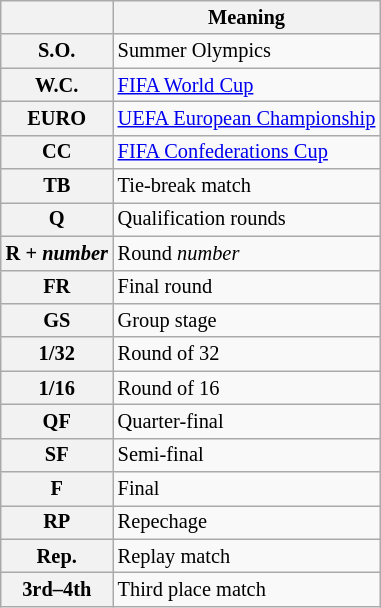<table class="wikitable" style="font-size: 85%">
<tr>
<th></th>
<th>Meaning</th>
</tr>
<tr>
<th>S.O.</th>
<td>Summer Olympics</td>
</tr>
<tr>
<th>W.C.</th>
<td><a href='#'>FIFA World Cup</a></td>
</tr>
<tr>
<th>EURO</th>
<td><a href='#'>UEFA European Championship</a></td>
</tr>
<tr>
<th>CC</th>
<td><a href='#'>FIFA Confederations Cup</a></td>
</tr>
<tr>
<th>TB</th>
<td>Tie-break match</td>
</tr>
<tr>
<th>Q</th>
<td>Qualification rounds</td>
</tr>
<tr>
<th>R + <em>number</em></th>
<td>Round <em>number</em></td>
</tr>
<tr>
<th>FR</th>
<td>Final round</td>
</tr>
<tr>
<th>GS</th>
<td>Group stage</td>
</tr>
<tr>
<th>1/32</th>
<td>Round of 32</td>
</tr>
<tr>
<th>1/16</th>
<td>Round of 16</td>
</tr>
<tr>
<th>QF</th>
<td>Quarter-final</td>
</tr>
<tr>
<th>SF</th>
<td>Semi-final</td>
</tr>
<tr>
<th>F</th>
<td>Final</td>
</tr>
<tr>
<th>RP</th>
<td>Repechage</td>
</tr>
<tr>
<th>Rep.</th>
<td>Replay match</td>
</tr>
<tr>
<th>3rd–4th</th>
<td>Third place match</td>
</tr>
</table>
